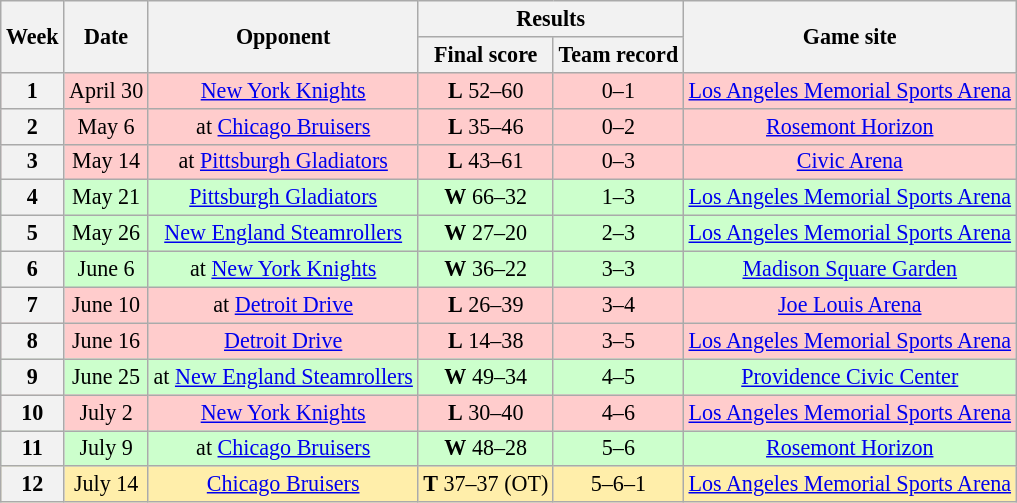<table class="wikitable" align="center" style="font-size: 92%">
<tr>
<th rowspan="2">Week</th>
<th rowspan="2">Date</th>
<th rowspan="2">Opponent</th>
<th colspan="2">Results</th>
<th rowspan="2">Game site</th>
</tr>
<tr>
<th>Final score</th>
<th>Team record</th>
</tr>
<tr style="background:#fcc">
<th>1</th>
<td style="text-align:center;">April 30</td>
<td style="text-align:center;"><a href='#'>New York Knights</a></td>
<td style="text-align:center;"><strong>L</strong> 52–60</td>
<td style="text-align:center;">0–1</td>
<td style="text-align:center;"><a href='#'>Los Angeles Memorial Sports Arena</a></td>
</tr>
<tr style="background:#fcc">
<th>2</th>
<td style="text-align:center;">May 6</td>
<td style="text-align:center;">at <a href='#'>Chicago Bruisers</a></td>
<td style="text-align:center;"><strong>L</strong> 35–46</td>
<td style="text-align:center;">0–2</td>
<td style="text-align:center;"><a href='#'>Rosemont Horizon</a></td>
</tr>
<tr style="background:#fcc">
<th>3</th>
<td style="text-align:center;">May 14</td>
<td style="text-align:center;">at <a href='#'>Pittsburgh Gladiators</a></td>
<td style="text-align:center;"><strong>L</strong> 43–61</td>
<td style="text-align:center;">0–3</td>
<td style="text-align:center;"><a href='#'>Civic Arena</a></td>
</tr>
<tr style="background:#cfc">
<th>4</th>
<td style="text-align:center;">May 21</td>
<td style="text-align:center;"><a href='#'>Pittsburgh Gladiators</a></td>
<td style="text-align:center;"><strong>W</strong> 66–32</td>
<td style="text-align:center;">1–3</td>
<td style="text-align:center;"><a href='#'>Los Angeles Memorial Sports Arena</a></td>
</tr>
<tr style="background:#cfc">
<th>5</th>
<td style="text-align:center;">May 26</td>
<td style="text-align:center;"><a href='#'>New England Steamrollers</a></td>
<td style="text-align:center;"><strong>W</strong> 27–20</td>
<td style="text-align:center;">2–3</td>
<td style="text-align:center;"><a href='#'>Los Angeles Memorial Sports Arena</a></td>
</tr>
<tr style="background:#cfc">
<th>6</th>
<td style="text-align:center;">June 6</td>
<td style="text-align:center;">at <a href='#'>New York Knights</a></td>
<td style="text-align:center;"><strong>W</strong> 36–22</td>
<td style="text-align:center;">3–3</td>
<td style="text-align:center;"><a href='#'>Madison Square Garden</a></td>
</tr>
<tr style="background:#fcc">
<th>7</th>
<td style="text-align:center;">June 10</td>
<td style="text-align:center;">at <a href='#'>Detroit Drive</a></td>
<td style="text-align:center;"><strong>L</strong> 26–39</td>
<td style="text-align:center;">3–4</td>
<td style="text-align:center;"><a href='#'>Joe Louis Arena</a></td>
</tr>
<tr style="background:#fcc">
<th>8</th>
<td style="text-align:center;">June 16</td>
<td style="text-align:center;"><a href='#'>Detroit Drive</a></td>
<td style="text-align:center;"><strong>L</strong> 14–38</td>
<td style="text-align:center;">3–5</td>
<td style="text-align:center;"><a href='#'>Los Angeles Memorial Sports Arena</a></td>
</tr>
<tr style="background:#cfc">
<th>9</th>
<td style="text-align:center;">June 25</td>
<td style="text-align:center;">at <a href='#'>New England Steamrollers</a></td>
<td style="text-align:center;"><strong>W</strong> 49–34</td>
<td style="text-align:center;">4–5</td>
<td style="text-align:center;"><a href='#'>Providence Civic Center</a></td>
</tr>
<tr style="background:#fcc">
<th>10</th>
<td style="text-align:center;">July 2</td>
<td style="text-align:center;"><a href='#'>New York Knights</a></td>
<td style="text-align:center;"><strong>L</strong> 30–40</td>
<td style="text-align:center;">4–6</td>
<td style="text-align:center;"><a href='#'>Los Angeles Memorial Sports Arena</a></td>
</tr>
<tr style="background:#cfc">
<th>11</th>
<td style="text-align:center;">July 9</td>
<td style="text-align:center;">at <a href='#'>Chicago Bruisers</a></td>
<td style="text-align:center;"><strong>W</strong> 48–28</td>
<td style="text-align:center;">5–6</td>
<td style="text-align:center;"><a href='#'>Rosemont Horizon</a></td>
</tr>
<tr style="background:#ffeeaa">
<th>12</th>
<td style="text-align:center;">July 14</td>
<td style="text-align:center;"><a href='#'>Chicago Bruisers</a></td>
<td style="text-align:center;"><strong>T</strong> 37–37 (OT)</td>
<td style="text-align:center;">5–6–1</td>
<td style="text-align:center;"><a href='#'>Los Angeles Memorial Sports Arena</a></td>
</tr>
</table>
